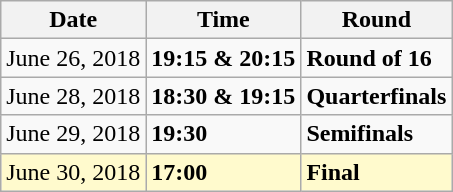<table class="wikitable">
<tr>
<th>Date</th>
<th>Time</th>
<th>Round</th>
</tr>
<tr>
<td>June 26, 2018</td>
<td><strong>19:15 & 20:15</strong></td>
<td><strong>Round of 16</strong></td>
</tr>
<tr>
<td>June 28, 2018</td>
<td><strong>18:30 & 19:15</strong></td>
<td><strong>Quarterfinals</strong></td>
</tr>
<tr>
<td>June 29, 2018</td>
<td><strong>19:30</strong></td>
<td><strong>Semifinals</strong></td>
</tr>
<tr style=background:lemonchiffon>
<td>June 30, 2018</td>
<td><strong>17:00</strong></td>
<td><strong>Final</strong></td>
</tr>
</table>
